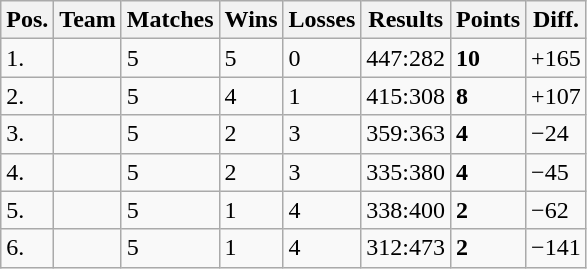<table class="wikitable">
<tr>
<th>Pos.</th>
<th>Team</th>
<th>Matches</th>
<th>Wins</th>
<th>Losses</th>
<th>Results</th>
<th>Points</th>
<th>Diff.</th>
</tr>
<tr>
<td>1.</td>
<td></td>
<td>5</td>
<td>5</td>
<td>0</td>
<td>447:282</td>
<td><strong>10</strong></td>
<td>+165</td>
</tr>
<tr>
<td>2.</td>
<td></td>
<td>5</td>
<td>4</td>
<td>1</td>
<td>415:308</td>
<td><strong>8</strong></td>
<td>+107</td>
</tr>
<tr>
<td>3.</td>
<td></td>
<td>5</td>
<td>2</td>
<td>3</td>
<td>359:363</td>
<td><strong>4</strong></td>
<td>−24</td>
</tr>
<tr>
<td>4.</td>
<td></td>
<td>5</td>
<td>2</td>
<td>3</td>
<td>335:380</td>
<td><strong>4</strong></td>
<td>−45</td>
</tr>
<tr>
<td>5.</td>
<td></td>
<td>5</td>
<td>1</td>
<td>4</td>
<td>338:400</td>
<td><strong>2</strong></td>
<td>−62</td>
</tr>
<tr>
<td>6.</td>
<td></td>
<td>5</td>
<td>1</td>
<td>4</td>
<td>312:473</td>
<td><strong>2</strong></td>
<td>−141</td>
</tr>
</table>
